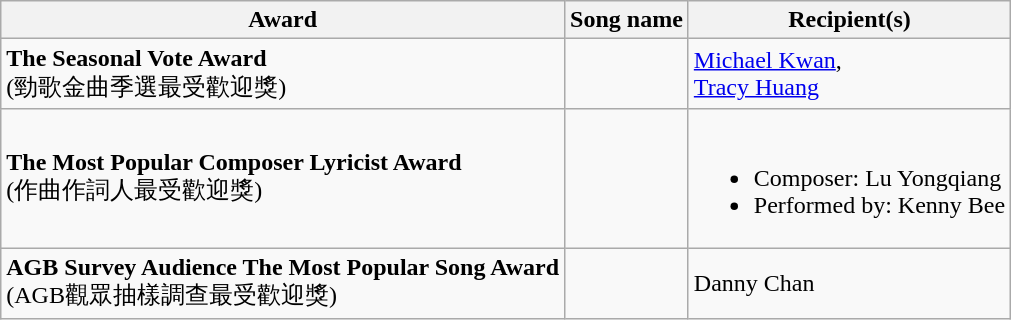<table class="wikitable">
<tr>
<th>Award</th>
<th>Song name</th>
<th>Recipient(s)</th>
</tr>
<tr>
<td><strong>The Seasonal Vote Award</strong><br>(勁歌金曲季選最受歡迎獎)</td>
<td></td>
<td><a href='#'>Michael Kwan</a>,<br><a href='#'>Tracy Huang</a></td>
</tr>
<tr>
<td><strong>The Most Popular Composer Lyricist Award</strong><br>(作曲作詞人最受歡迎獎)</td>
<td></td>
<td><br><ul><li>Composer: Lu Yongqiang</li><li>Performed by: Kenny Bee</li></ul></td>
</tr>
<tr>
<td><strong>AGB Survey Audience The Most Popular Song Award</strong><br>(AGB觀眾抽樣調查最受歡迎獎)</td>
<td></td>
<td>Danny Chan</td>
</tr>
</table>
